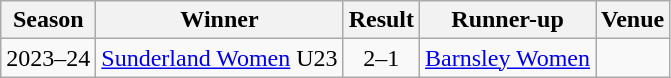<table class="wikitable">
<tr>
<th>Season</th>
<th>Winner</th>
<th>Result</th>
<th>Runner-up</th>
<th>Venue</th>
</tr>
<tr>
<td>2023–24</td>
<td align="right"><a href='#'>Sunderland Women</a> U23</td>
<td style="text-align:center;">2–1</td>
<td><a href='#'>Barnsley Women</a></td>
<td></td>
</tr>
</table>
